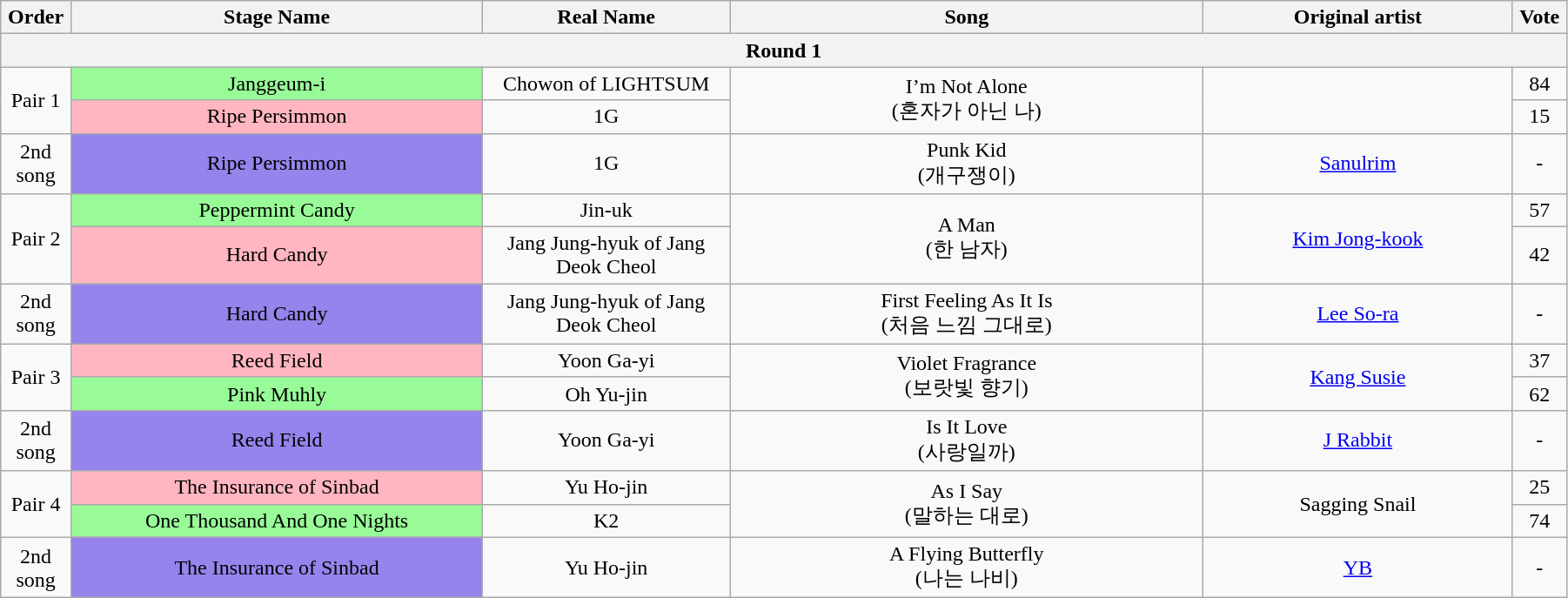<table class="wikitable" style="text-align:center; width:95%;">
<tr>
<th style="width:1%;">Order</th>
<th style="width:20%;">Stage Name</th>
<th style="width:12%;">Real Name</th>
<th style="width:23%;">Song</th>
<th style="width:15%;">Original artist</th>
<th style="width:1%;">Vote</th>
</tr>
<tr>
<th colspan=6>Round 1</th>
</tr>
<tr>
<td rowspan=2>Pair 1</td>
<td bgcolor="palegreen">Janggeum-i</td>
<td>Chowon of LIGHTSUM</td>
<td rowspan=2>I’m Not Alone<br>(혼자가 아닌 나)</td>
<td rowspan=2></td>
<td>84</td>
</tr>
<tr>
<td bgcolor="lightpink">Ripe Persimmon</td>
<td>1G</td>
<td>15</td>
</tr>
<tr>
<td>2nd song</td>
<td bgcolor="#9683EC">Ripe Persimmon</td>
<td>1G</td>
<td>Punk Kid<br>(개구쟁이)</td>
<td><a href='#'>Sanulrim</a></td>
<td>-</td>
</tr>
<tr>
<td rowspan=2>Pair 2</td>
<td bgcolor="palegreen">Peppermint Candy</td>
<td>Jin-uk</td>
<td rowspan=2>A Man<br>(한 남자)</td>
<td rowspan=2><a href='#'>Kim Jong-kook</a></td>
<td>57</td>
</tr>
<tr>
<td bgcolor="lightpink">Hard Candy</td>
<td>Jang Jung-hyuk of Jang Deok Cheol</td>
<td>42</td>
</tr>
<tr>
<td>2nd song</td>
<td bgcolor="#9683EC">Hard Candy</td>
<td>Jang Jung-hyuk of Jang Deok Cheol</td>
<td>First Feeling As It Is<br>(처음 느낌 그대로)</td>
<td><a href='#'>Lee So-ra</a></td>
<td>-</td>
</tr>
<tr>
<td rowspan=2>Pair 3</td>
<td bgcolor="lightpink">Reed Field</td>
<td>Yoon Ga-yi</td>
<td rowspan=2>Violet Fragrance<br>(보랏빛 향기)</td>
<td rowspan=2><a href='#'>Kang Susie</a></td>
<td>37</td>
</tr>
<tr>
<td bgcolor="palegreen">Pink Muhly</td>
<td>Oh Yu-jin</td>
<td>62</td>
</tr>
<tr>
<td>2nd song</td>
<td bgcolor="#9683EC">Reed Field</td>
<td>Yoon Ga-yi</td>
<td>Is It Love<br>(사랑일까)</td>
<td><a href='#'>J Rabbit</a></td>
<td>-</td>
</tr>
<tr>
<td rowspan=2>Pair 4</td>
<td bgcolor="lightpink">The Insurance of Sinbad</td>
<td>Yu Ho-jin</td>
<td rowspan=2>As I Say<br>(말하는 대로)</td>
<td rowspan=2>Sagging Snail</td>
<td>25</td>
</tr>
<tr>
<td bgcolor="palegreen">One Thousand And One Nights</td>
<td>K2</td>
<td>74</td>
</tr>
<tr>
<td>2nd song</td>
<td bgcolor="#9683EC">The Insurance of Sinbad</td>
<td>Yu Ho-jin</td>
<td>A Flying Butterfly<br>(나는 나비)</td>
<td><a href='#'>YB</a></td>
<td>-</td>
</tr>
</table>
